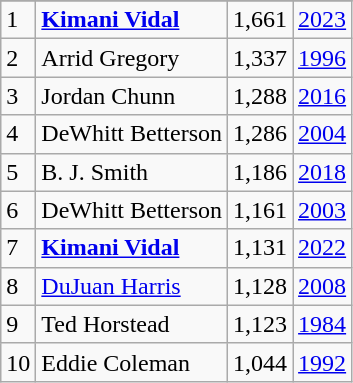<table class="wikitable">
<tr>
</tr>
<tr>
<td>1</td>
<td><strong><a href='#'>Kimani Vidal</a></strong></td>
<td>1,661</td>
<td><a href='#'>2023</a></td>
</tr>
<tr>
<td>2</td>
<td>Arrid Gregory</td>
<td>1,337</td>
<td><a href='#'>1996</a></td>
</tr>
<tr>
<td>3</td>
<td>Jordan Chunn</td>
<td>1,288</td>
<td><a href='#'>2016</a></td>
</tr>
<tr>
<td>4</td>
<td>DeWhitt Betterson</td>
<td>1,286</td>
<td><a href='#'>2004</a></td>
</tr>
<tr>
<td>5</td>
<td>B. J. Smith</td>
<td>1,186</td>
<td><a href='#'>2018</a></td>
</tr>
<tr>
<td>6</td>
<td>DeWhitt Betterson</td>
<td>1,161</td>
<td><a href='#'>2003</a></td>
</tr>
<tr>
<td>7</td>
<td><strong><a href='#'>Kimani Vidal</a></strong></td>
<td>1,131</td>
<td><a href='#'>2022</a></td>
</tr>
<tr>
<td>8</td>
<td><a href='#'>DuJuan Harris</a></td>
<td>1,128</td>
<td><a href='#'>2008</a></td>
</tr>
<tr>
<td>9</td>
<td>Ted Horstead</td>
<td>1,123</td>
<td><a href='#'>1984</a></td>
</tr>
<tr>
<td>10</td>
<td>Eddie Coleman</td>
<td>1,044</td>
<td><a href='#'>1992</a></td>
</tr>
</table>
